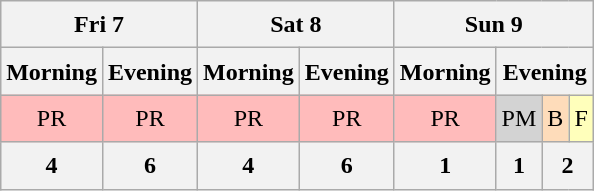<table class="wikitable" style="margin:0.5em auto; line-height:1.5em;">
<tr>
<th colspan="2">Fri 7</th>
<th colspan="2">Sat 8</th>
<th colspan="4">Sun 9</th>
</tr>
<tr>
<th>Morning</th>
<th>Evening</th>
<th>Morning</th>
<th>Evening</th>
<th>Morning</th>
<th colspan="3">Evening</th>
</tr>
<tr align=center>
<td style="background-color:#FFBBBB;">PR</td>
<td style="background-color:#FFBBBB;">PR</td>
<td style="background-color:#FFBBBB;">PR</td>
<td style="background-color:#FFBBBB;">PR</td>
<td style="background-color:#FFBBBB;">PR</td>
<td style="background-color:#D3D3D3;">PM</td>
<td style="background-color:#FEDCBA;">B</td>
<td style="background-color:#FFFFBB;">F</td>
</tr>
<tr>
<th>4 </th>
<th>6 </th>
<th>4 </th>
<th>6 </th>
<th>1 </th>
<th>1 </th>
<th colspan="2">2 </th>
</tr>
</table>
